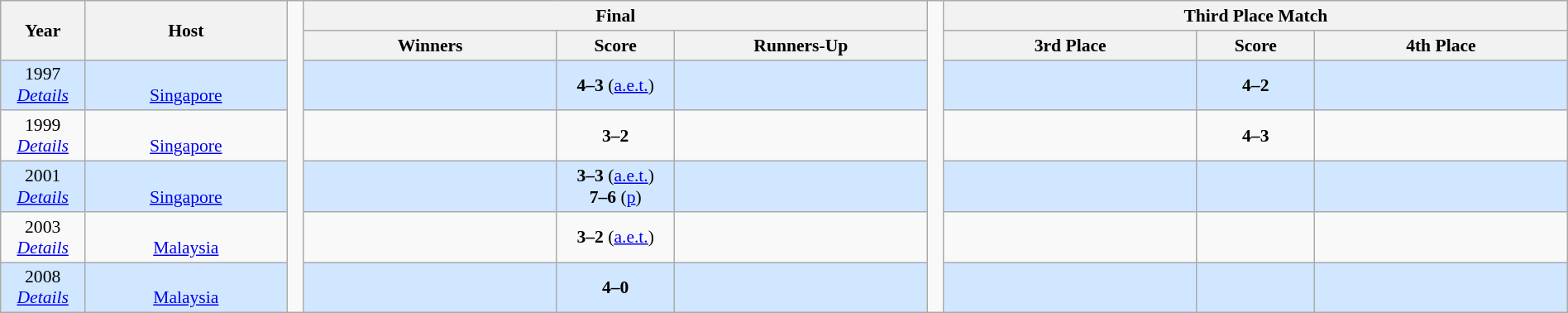<table class="wikitable" style="font-size:90%; width: 100%; text-align: center;">
<tr>
<th rowspan="2" style="width:5%;">Year</th>
<th rowspan="2" style="width:12%;">Host</th>
<td style="width:1%;" rowspan="7"></td>
<th colspan=3>Final</th>
<td style="width:1%;" rowspan="7"></td>
<th colspan=3>Third Place Match</th>
</tr>
<tr>
<th width=15%>Winners</th>
<th width=7%>Score</th>
<th width=15%>Runners-Up</th>
<th width=15%>3rd Place</th>
<th width=7%>Score</th>
<th width=15%>4th Place</th>
</tr>
<tr style="background:#d0e7ff;">
<td>1997<br><em><a href='#'>Details</a></em></td>
<td> <br> <a href='#'>Singapore</a></td>
<td><strong></strong></td>
<td><strong>4–3</strong> (<a href='#'>a.e.t.</a>)</td>
<td></td>
<td></td>
<td><strong>4–2</strong></td>
<td></td>
</tr>
<tr>
<td>1999<br><em><a href='#'>Details</a></em></td>
<td> <br> <a href='#'>Singapore</a></td>
<td><strong></strong></td>
<td><strong>3–2</strong></td>
<td></td>
<td></td>
<td><strong>4–3</strong></td>
<td></td>
</tr>
<tr style="background:#d0e7ff;">
<td>2001<br><em><a href='#'>Details</a></em></td>
<td> <br> <a href='#'>Singapore</a></td>
<td><strong></strong></td>
<td><strong>3–3</strong>  (<a href='#'>a.e.t.</a>)<br><strong>7–6</strong> (<a href='#'>p</a>)</td>
<td></td>
<td></td>
<td></td>
<td></td>
</tr>
<tr>
<td>2003<br><em><a href='#'>Details</a></em></td>
<td> <br> <a href='#'>Malaysia</a></td>
<td><strong></strong></td>
<td><strong>3–2</strong> (<a href='#'>a.e.t.</a>)</td>
<td></td>
<td></td>
<td></td>
<td></td>
</tr>
<tr style="background:#d0e7ff;">
<td>2008<br><em><a href='#'>Details</a></em></td>
<td> <br> <a href='#'>Malaysia</a></td>
<td><strong></strong></td>
<td><strong>4–0</strong></td>
<td></td>
<td></td>
<td></td>
<td></td>
</tr>
</table>
